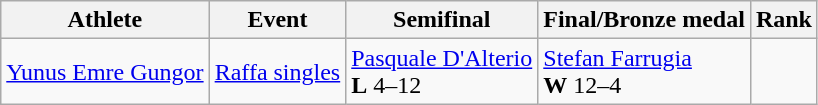<table class="wikitable">
<tr>
<th>Athlete</th>
<th>Event</th>
<th>Semifinal</th>
<th>Final/Bronze medal</th>
<th>Rank</th>
</tr>
<tr>
<td><a href='#'>Yunus Emre Gungor</a></td>
<td><a href='#'>Raffa singles</a></td>
<td> <a href='#'>Pasquale D'Alterio</a> <br><strong>L</strong> 4–12</td>
<td> <a href='#'>Stefan Farrugia</a> <br><strong>W</strong> 12–4</td>
<td align=center></td>
</tr>
</table>
